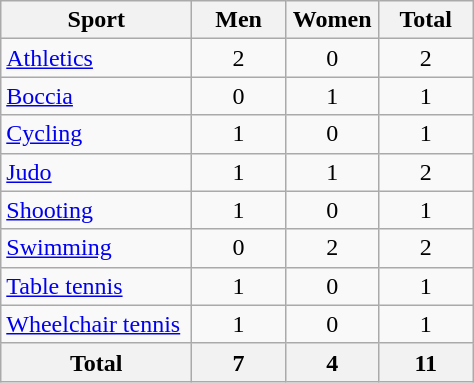<table class="wikitable sortable" style="text-align:center;">
<tr>
<th width=120>Sport</th>
<th width=55>Men</th>
<th width=55>Women</th>
<th width=55>Total</th>
</tr>
<tr>
<td align=left><a href='#'>Athletics</a></td>
<td>2</td>
<td>0</td>
<td>2</td>
</tr>
<tr>
<td align=left><a href='#'>Boccia</a></td>
<td>0</td>
<td>1</td>
<td>1</td>
</tr>
<tr>
<td align=left><a href='#'>Cycling</a></td>
<td>1</td>
<td>0</td>
<td>1</td>
</tr>
<tr>
<td align=left><a href='#'>Judo</a></td>
<td>1</td>
<td>1</td>
<td>2</td>
</tr>
<tr>
<td align=left><a href='#'>Shooting</a></td>
<td>1</td>
<td>0</td>
<td>1</td>
</tr>
<tr>
<td align=left><a href='#'>Swimming</a></td>
<td>0</td>
<td>2</td>
<td>2</td>
</tr>
<tr>
<td align=left><a href='#'>Table tennis</a></td>
<td>1</td>
<td>0</td>
<td>1</td>
</tr>
<tr>
<td align=left nowrap><a href='#'>Wheelchair tennis</a></td>
<td>1</td>
<td>0</td>
<td>1</td>
</tr>
<tr>
<th>Total</th>
<th>7</th>
<th>4</th>
<th>11</th>
</tr>
</table>
